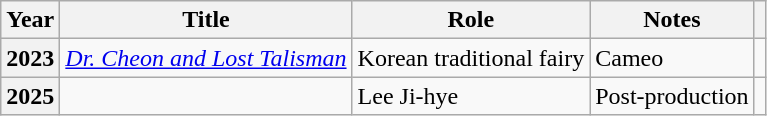<table class="wikitable plainrowheaders sortable">
<tr>
<th scope="col">Year</th>
<th scope="col">Title</th>
<th scope="col">Role</th>
<th scope="col">Notes</th>
<th scope="col" class="unsortable"></th>
</tr>
<tr>
<th scope="row">2023</th>
<td><em><a href='#'>Dr. Cheon and Lost Talisman</a></em></td>
<td>Korean traditional fairy</td>
<td>Cameo</td>
<td style="text-align:center"></td>
</tr>
<tr>
<th scope="row">2025</th>
<td></td>
<td>Lee Ji-hye</td>
<td>Post-production</td>
<td style="text-align:center"></td>
</tr>
</table>
